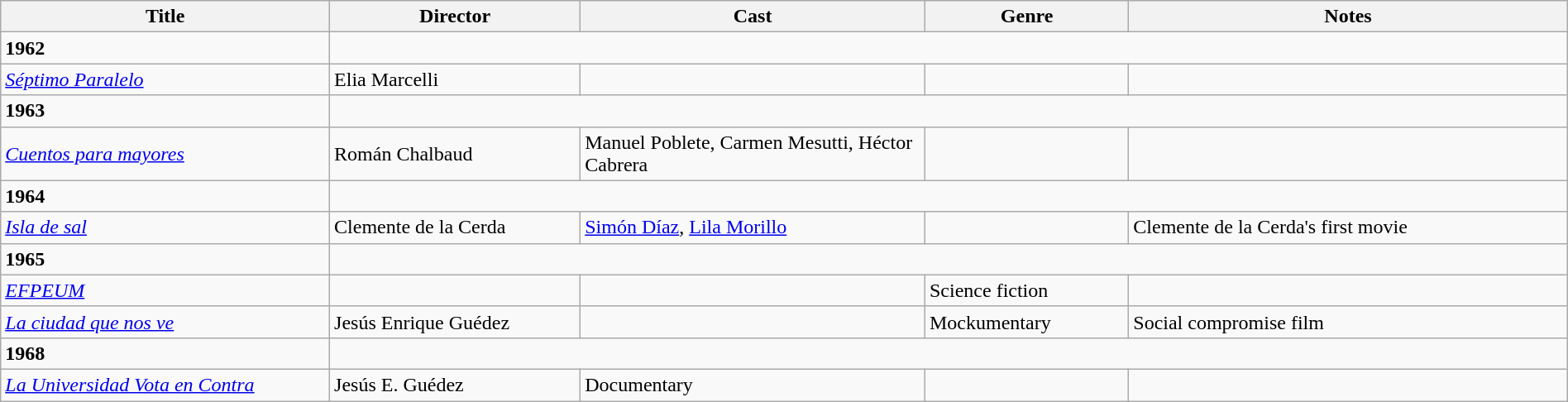<table class="wikitable" width= "100%">
<tr>
<th width=21%>Title</th>
<th width=16%>Director</th>
<th width=22%>Cast</th>
<th width=13%>Genre</th>
<th width=28%>Notes</th>
</tr>
<tr>
<td><strong>1962</strong></td>
</tr>
<tr>
<td><em><a href='#'>Séptimo Paralelo</a></em></td>
<td>Elia Marcelli</td>
<td></td>
<td></td>
<td></td>
</tr>
<tr>
<td><strong>1963</strong></td>
</tr>
<tr>
<td><em><a href='#'>Cuentos para mayores</a></em></td>
<td>Román Chalbaud</td>
<td>Manuel Poblete, Carmen Mesutti, Héctor Cabrera</td>
<td></td>
<td></td>
</tr>
<tr>
<td><strong>1964</strong></td>
</tr>
<tr>
<td><em><a href='#'>Isla de sal</a></em></td>
<td>Clemente de la Cerda</td>
<td><a href='#'>Simón Díaz</a>, <a href='#'>Lila Morillo</a></td>
<td></td>
<td>Clemente de la Cerda's first movie</td>
</tr>
<tr>
<td><strong>1965</strong></td>
</tr>
<tr>
<td><em><a href='#'>EFPEUM</a></em></td>
<td></td>
<td></td>
<td>Science fiction</td>
<td></td>
</tr>
<tr>
<td><em><a href='#'>La ciudad que nos ve</a></em></td>
<td>Jesús Enrique Guédez</td>
<td></td>
<td>Mockumentary</td>
<td>Social compromise film</td>
</tr>
<tr>
<td><strong>1968</strong></td>
</tr>
<tr>
<td><em><a href='#'>La Universidad Vota en Contra</a></em></td>
<td>Jesús E. Guédez</td>
<td>Documentary</td>
<td></td>
<td></td>
</tr>
</table>
